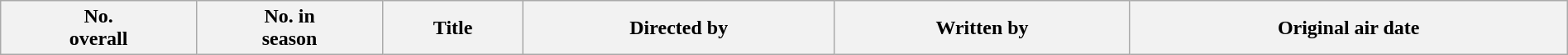<table class="wikitable plainrowheaders" style="width:100%; background:#fff;">
<tr>
<th style="background:#;">No.<br>overall</th>
<th style="background:#;">No. in<br>season</th>
<th style="background:#;">Title</th>
<th style="background:#;">Directed by</th>
<th style="background:#;">Written by</th>
<th style="background:#;">Original air date<br>




















</th>
</tr>
</table>
